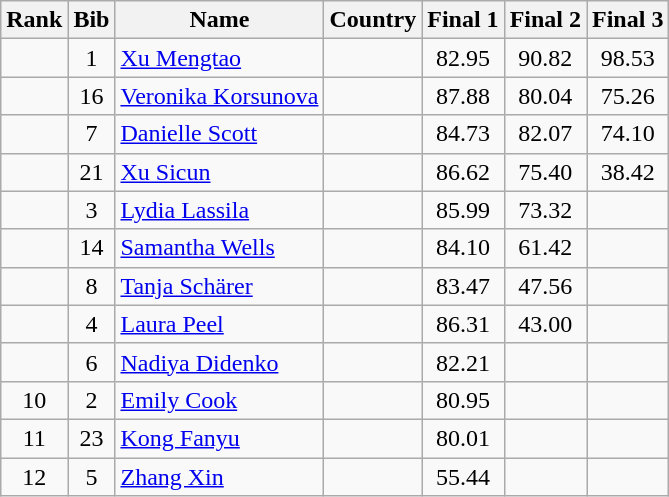<table class="wikitable sortable" style="text-align:center">
<tr>
<th>Rank</th>
<th>Bib</th>
<th>Name</th>
<th>Country</th>
<th>Final 1</th>
<th>Final 2</th>
<th>Final 3</th>
</tr>
<tr>
<td></td>
<td>1</td>
<td align=left><a href='#'>Xu Mengtao</a></td>
<td align=left></td>
<td>82.95</td>
<td>90.82</td>
<td>98.53</td>
</tr>
<tr>
<td></td>
<td>16</td>
<td align=left><a href='#'>Veronika Korsunova</a></td>
<td align=left></td>
<td>87.88</td>
<td>80.04</td>
<td>75.26</td>
</tr>
<tr>
<td></td>
<td>7</td>
<td align=left><a href='#'>Danielle Scott</a></td>
<td align=left></td>
<td>84.73</td>
<td>82.07</td>
<td>74.10</td>
</tr>
<tr>
<td></td>
<td>21</td>
<td align=left><a href='#'>Xu Sicun</a></td>
<td align=left></td>
<td>86.62</td>
<td>75.40</td>
<td>38.42</td>
</tr>
<tr>
<td></td>
<td>3</td>
<td align=left><a href='#'>Lydia Lassila</a></td>
<td align=left></td>
<td>85.99</td>
<td>73.32</td>
<td></td>
</tr>
<tr>
<td></td>
<td>14</td>
<td align=left><a href='#'>Samantha Wells</a></td>
<td align=left></td>
<td>84.10</td>
<td>61.42</td>
<td></td>
</tr>
<tr>
<td></td>
<td>8</td>
<td align=left><a href='#'>Tanja Schärer</a></td>
<td align=left></td>
<td>83.47</td>
<td>47.56</td>
<td></td>
</tr>
<tr>
<td></td>
<td>4</td>
<td align=left><a href='#'>Laura Peel</a></td>
<td align=left></td>
<td>86.31</td>
<td>43.00</td>
<td></td>
</tr>
<tr>
<td></td>
<td>6</td>
<td align=left><a href='#'>Nadiya Didenko</a></td>
<td align=left></td>
<td>82.21</td>
<td></td>
<td></td>
</tr>
<tr>
<td>10</td>
<td>2</td>
<td align=left><a href='#'>Emily Cook</a></td>
<td align=left></td>
<td>80.95</td>
<td></td>
<td></td>
</tr>
<tr>
<td>11</td>
<td>23</td>
<td align=left><a href='#'>Kong Fanyu</a></td>
<td align=left></td>
<td>80.01</td>
<td></td>
<td></td>
</tr>
<tr>
<td>12</td>
<td>5</td>
<td align=left><a href='#'>Zhang Xin</a></td>
<td align=left></td>
<td>55.44</td>
<td></td>
<td></td>
</tr>
</table>
